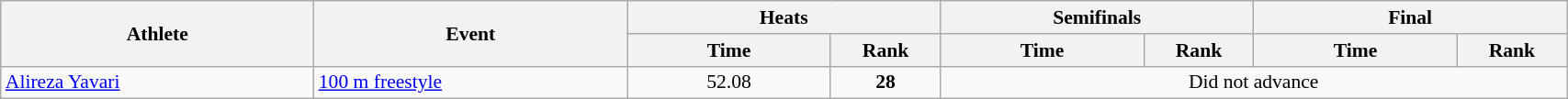<table class="wikitable" width="90%" style="text-align:center; font-size:90%">
<tr>
<th rowspan="2" width="20%">Athlete</th>
<th rowspan="2" width="20%">Event</th>
<th colspan="2" width="20%">Heats</th>
<th colspan="2" width="20%">Semifinals</th>
<th colspan="2" width="20%">Final</th>
</tr>
<tr>
<th width="13%">Time</th>
<th>Rank</th>
<th width="13%">Time</th>
<th>Rank</th>
<th width="13%">Time</th>
<th>Rank</th>
</tr>
<tr>
<td align="left"><a href='#'>Alireza Yavari</a></td>
<td align="left"><a href='#'>100 m freestyle</a></td>
<td>52.08</td>
<td><strong>28</strong></td>
<td colspan=4 align=center>Did not advance</td>
</tr>
</table>
